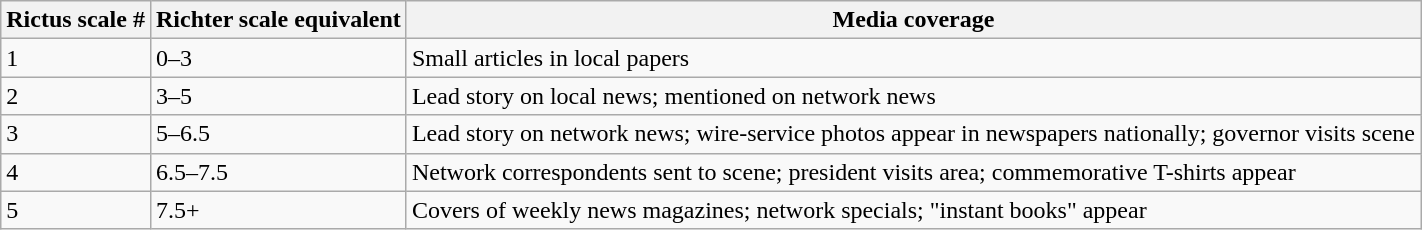<table class="wikitable">
<tr>
<th>Rictus scale #</th>
<th>Richter scale equivalent</th>
<th>Media coverage</th>
</tr>
<tr>
<td>1</td>
<td>0–3</td>
<td>Small articles in local papers</td>
</tr>
<tr>
<td>2</td>
<td>3–5</td>
<td>Lead story on local news; mentioned on network news</td>
</tr>
<tr>
<td>3</td>
<td>5–6.5</td>
<td>Lead story on network news; wire-service photos appear in newspapers nationally; governor visits scene</td>
</tr>
<tr>
<td>4</td>
<td>6.5–7.5</td>
<td>Network correspondents sent to scene; president visits area; commemorative T-shirts appear</td>
</tr>
<tr>
<td>5</td>
<td>7.5+</td>
<td>Covers of weekly news magazines; network specials; "instant books" appear</td>
</tr>
</table>
